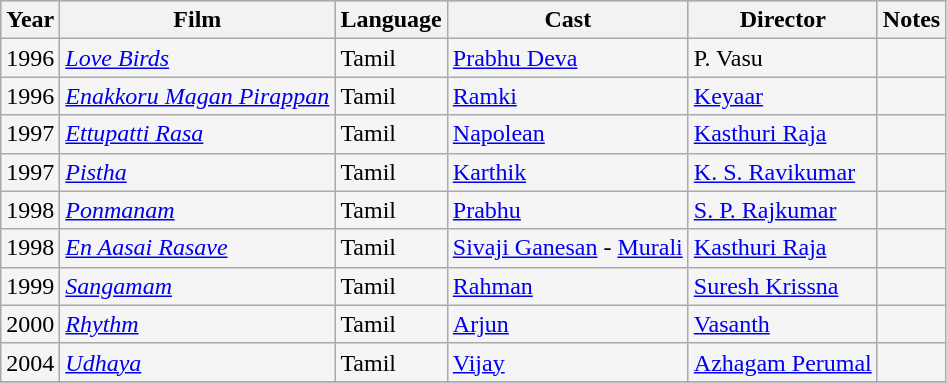<table class="wikitable sortable" style="background:#f5f5f5;">
<tr style="background:#B0C4DE;">
<th>Year</th>
<th>Film</th>
<th>Language</th>
<th>Cast</th>
<th>Director</th>
<th class=unsortable>Notes</th>
</tr>
<tr>
<td>1996</td>
<td><em><a href='#'>Love Birds</a></em></td>
<td>Tamil</td>
<td><a href='#'>Prabhu Deva</a></td>
<td>P. Vasu</td>
<td></td>
</tr>
<tr>
<td>1996</td>
<td><em><a href='#'>Enakkoru Magan Pirappan</a></em></td>
<td>Tamil</td>
<td><a href='#'>Ramki</a></td>
<td><a href='#'>Keyaar</a></td>
<td></td>
</tr>
<tr>
<td>1997</td>
<td><em><a href='#'>Ettupatti Rasa</a></em></td>
<td>Tamil</td>
<td><a href='#'>Napolean</a></td>
<td><a href='#'>Kasthuri Raja</a></td>
<td></td>
</tr>
<tr>
<td>1997</td>
<td><em><a href='#'>Pistha</a></em></td>
<td>Tamil</td>
<td><a href='#'>Karthik</a></td>
<td><a href='#'>K. S. Ravikumar</a></td>
<td></td>
</tr>
<tr>
<td>1998</td>
<td><em><a href='#'>Ponmanam</a></em></td>
<td>Tamil</td>
<td><a href='#'>Prabhu</a></td>
<td><a href='#'>S. P. Rajkumar</a></td>
<td></td>
</tr>
<tr>
<td>1998</td>
<td><em><a href='#'>En Aasai Rasave</a></em></td>
<td>Tamil</td>
<td><a href='#'>Sivaji Ganesan</a> - <a href='#'>Murali</a></td>
<td><a href='#'>Kasthuri Raja</a></td>
<td></td>
</tr>
<tr>
<td>1999</td>
<td><em><a href='#'>Sangamam</a></em></td>
<td>Tamil</td>
<td><a href='#'>Rahman</a></td>
<td><a href='#'>Suresh Krissna</a></td>
<td></td>
</tr>
<tr>
<td>2000</td>
<td><em><a href='#'>Rhythm</a></em></td>
<td>Tamil</td>
<td><a href='#'>Arjun</a></td>
<td><a href='#'>Vasanth</a></td>
<td></td>
</tr>
<tr>
<td>2004</td>
<td><em><a href='#'>Udhaya</a></em></td>
<td>Tamil</td>
<td><a href='#'>Vijay</a></td>
<td><a href='#'>Azhagam Perumal</a></td>
<td></td>
</tr>
<tr>
</tr>
</table>
